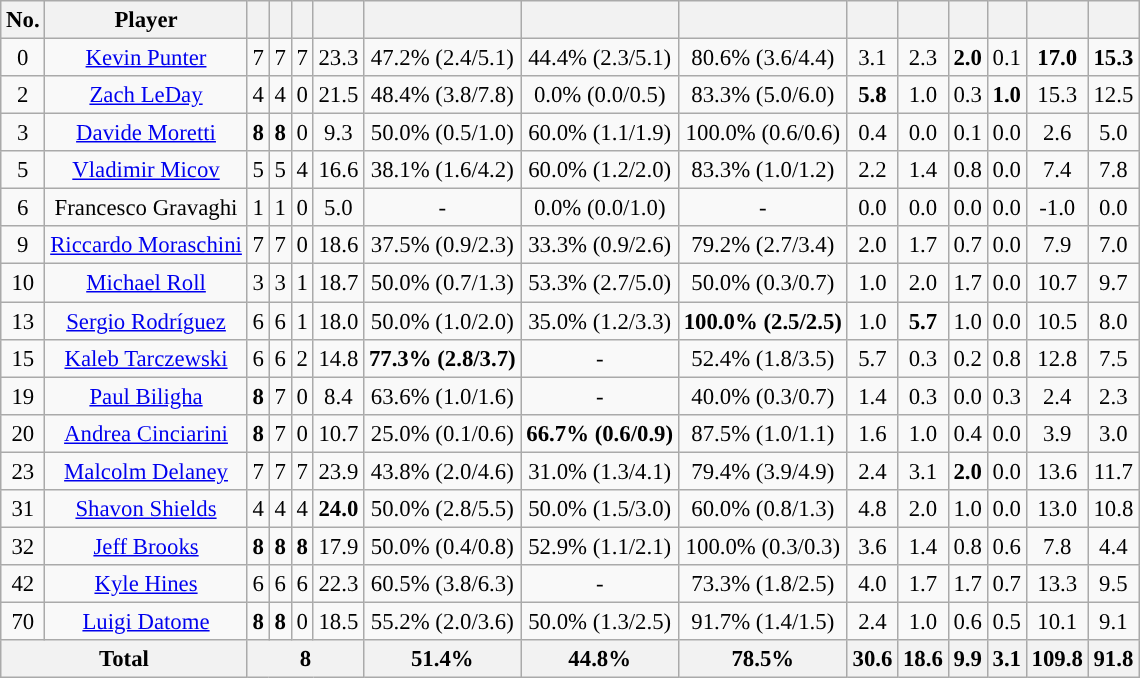<table class="wikitable sortable" style="text-align:center; font-size:95%">
<tr>
<th>No.</th>
<th>Player</th>
<th></th>
<th></th>
<th></th>
<th></th>
<th></th>
<th></th>
<th></th>
<th></th>
<th></th>
<th></th>
<th></th>
<th></th>
<th></th>
</tr>
<tr>
<td>0</td>
<td><a href='#'>Kevin Punter</a></td>
<td>7</td>
<td>7</td>
<td>7</td>
<td>23.3</td>
<td>47.2% (2.4/5.1)</td>
<td>44.4% (2.3/5.1)</td>
<td>80.6% (3.6/4.4)</td>
<td>3.1</td>
<td>2.3</td>
<td><strong>2.0</strong></td>
<td>0.1</td>
<td><strong>17.0</strong></td>
<td><strong>15.3</strong></td>
</tr>
<tr>
<td>2</td>
<td><a href='#'>Zach LeDay</a></td>
<td>4</td>
<td>4</td>
<td>0</td>
<td>21.5</td>
<td>48.4% (3.8/7.8)</td>
<td>0.0% (0.0/0.5)</td>
<td>83.3% (5.0/6.0)</td>
<td><strong>5.8</strong></td>
<td>1.0</td>
<td>0.3</td>
<td><strong>1.0</strong></td>
<td>15.3</td>
<td>12.5</td>
</tr>
<tr>
<td>3</td>
<td><a href='#'>Davide Moretti</a></td>
<td><strong>8</strong></td>
<td><strong>8</strong></td>
<td>0</td>
<td>9.3</td>
<td>50.0% (0.5/1.0)</td>
<td>60.0% (1.1/1.9)</td>
<td>100.0% (0.6/0.6)</td>
<td>0.4</td>
<td>0.0</td>
<td>0.1</td>
<td>0.0</td>
<td>2.6</td>
<td>5.0</td>
</tr>
<tr>
<td>5</td>
<td><a href='#'>Vladimir Micov</a></td>
<td>5</td>
<td>5</td>
<td>4</td>
<td>16.6</td>
<td>38.1% (1.6/4.2)</td>
<td>60.0% (1.2/2.0)</td>
<td>83.3% (1.0/1.2)</td>
<td>2.2</td>
<td>1.4</td>
<td>0.8</td>
<td>0.0</td>
<td>7.4</td>
<td>7.8</td>
</tr>
<tr>
<td>6</td>
<td>Francesco Gravaghi</td>
<td>1</td>
<td>1</td>
<td>0</td>
<td>5.0</td>
<td>-</td>
<td>0.0% (0.0/1.0)</td>
<td>-</td>
<td>0.0</td>
<td>0.0</td>
<td>0.0</td>
<td>0.0</td>
<td>-1.0</td>
<td>0.0</td>
</tr>
<tr>
<td>9</td>
<td><a href='#'>Riccardo Moraschini</a></td>
<td>7</td>
<td>7</td>
<td>0</td>
<td>18.6</td>
<td>37.5% (0.9/2.3)</td>
<td>33.3% (0.9/2.6)</td>
<td>79.2% (2.7/3.4)</td>
<td>2.0</td>
<td>1.7</td>
<td>0.7</td>
<td>0.0</td>
<td>7.9</td>
<td>7.0</td>
</tr>
<tr>
<td>10</td>
<td><a href='#'>Michael Roll</a></td>
<td>3</td>
<td>3</td>
<td>1</td>
<td>18.7</td>
<td>50.0% (0.7/1.3)</td>
<td>53.3% (2.7/5.0)</td>
<td>50.0% (0.3/0.7)</td>
<td>1.0</td>
<td>2.0</td>
<td>1.7</td>
<td>0.0</td>
<td>10.7</td>
<td>9.7</td>
</tr>
<tr>
<td>13</td>
<td><a href='#'>Sergio Rodríguez</a></td>
<td>6</td>
<td>6</td>
<td>1</td>
<td>18.0</td>
<td>50.0% (1.0/2.0)</td>
<td>35.0% (1.2/3.3)</td>
<td><strong>100.0% (2.5/2.5)</strong></td>
<td>1.0</td>
<td><strong>5.7</strong></td>
<td>1.0</td>
<td>0.0</td>
<td>10.5</td>
<td>8.0</td>
</tr>
<tr>
<td>15</td>
<td><a href='#'>Kaleb Tarczewski</a></td>
<td>6</td>
<td>6</td>
<td>2</td>
<td>14.8</td>
<td><strong>77.3% (2.8/3.7)</strong></td>
<td>-</td>
<td>52.4% (1.8/3.5)</td>
<td>5.7</td>
<td>0.3</td>
<td>0.2</td>
<td>0.8</td>
<td>12.8</td>
<td>7.5</td>
</tr>
<tr>
<td>19</td>
<td><a href='#'>Paul Biligha</a></td>
<td><strong>8</strong></td>
<td>7</td>
<td>0</td>
<td>8.4</td>
<td>63.6% (1.0/1.6)</td>
<td>-</td>
<td>40.0% (0.3/0.7)</td>
<td>1.4</td>
<td>0.3</td>
<td>0.0</td>
<td>0.3</td>
<td>2.4</td>
<td>2.3</td>
</tr>
<tr>
<td>20</td>
<td><a href='#'>Andrea Cinciarini</a></td>
<td><strong>8</strong></td>
<td>7</td>
<td>0</td>
<td>10.7</td>
<td>25.0% (0.1/0.6)</td>
<td><strong>66.7% (0.6/0.9)</strong></td>
<td>87.5% (1.0/1.1)</td>
<td>1.6</td>
<td>1.0</td>
<td>0.4</td>
<td>0.0</td>
<td>3.9</td>
<td>3.0</td>
</tr>
<tr>
<td>23</td>
<td><a href='#'>Malcolm Delaney</a></td>
<td>7</td>
<td>7</td>
<td>7</td>
<td>23.9</td>
<td>43.8% (2.0/4.6)</td>
<td>31.0% (1.3/4.1)</td>
<td>79.4% (3.9/4.9)</td>
<td>2.4</td>
<td>3.1</td>
<td><strong>2.0</strong></td>
<td>0.0</td>
<td>13.6</td>
<td>11.7</td>
</tr>
<tr>
<td>31</td>
<td><a href='#'>Shavon Shields</a></td>
<td>4</td>
<td>4</td>
<td>4</td>
<td><strong>24.0</strong></td>
<td>50.0% (2.8/5.5)</td>
<td>50.0% (1.5/3.0)</td>
<td>60.0% (0.8/1.3)</td>
<td>4.8</td>
<td>2.0</td>
<td>1.0</td>
<td>0.0</td>
<td>13.0</td>
<td>10.8</td>
</tr>
<tr>
<td>32</td>
<td><a href='#'>Jeff Brooks</a></td>
<td><strong>8</strong></td>
<td><strong>8</strong></td>
<td><strong>8</strong></td>
<td>17.9</td>
<td>50.0% (0.4/0.8)</td>
<td>52.9% (1.1/2.1)</td>
<td>100.0% (0.3/0.3)</td>
<td>3.6</td>
<td>1.4</td>
<td>0.8</td>
<td>0.6</td>
<td>7.8</td>
<td>4.4</td>
</tr>
<tr>
<td>42</td>
<td><a href='#'>Kyle Hines</a></td>
<td>6</td>
<td>6</td>
<td>6</td>
<td>22.3</td>
<td>60.5% (3.8/6.3)</td>
<td>-</td>
<td>73.3% (1.8/2.5)</td>
<td>4.0</td>
<td>1.7</td>
<td>1.7</td>
<td>0.7</td>
<td>13.3</td>
<td>9.5</td>
</tr>
<tr>
<td>70</td>
<td><a href='#'>Luigi Datome</a></td>
<td><strong>8</strong></td>
<td><strong>8</strong></td>
<td>0</td>
<td>18.5</td>
<td>55.2% (2.0/3.6)</td>
<td>50.0% (1.3/2.5)</td>
<td>91.7% (1.4/1.5)</td>
<td>2.4</td>
<td>1.0</td>
<td>0.6</td>
<td>0.5</td>
<td>10.1</td>
<td>9.1</td>
</tr>
<tr class="sortbottom">
<th colspan=2>Total</th>
<th colspan=4>8</th>
<th>51.4%</th>
<th>44.8%</th>
<th>78.5%</th>
<th>30.6</th>
<th>18.6</th>
<th>9.9</th>
<th>3.1</th>
<th>109.8</th>
<th>91.8</th>
</tr>
</table>
